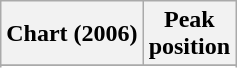<table class="wikitable sortable plainrowheaders" style="text-align:center">
<tr>
<th scope="col">Chart (2006)</th>
<th scope="col">Peak<br>position</th>
</tr>
<tr>
</tr>
<tr>
</tr>
<tr>
</tr>
<tr>
</tr>
</table>
